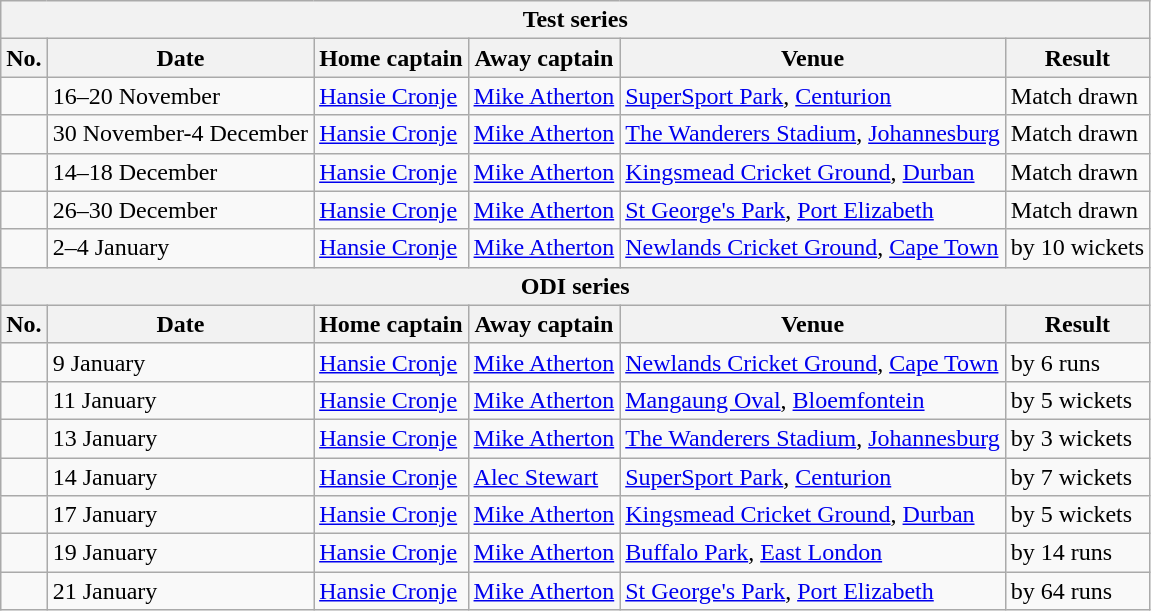<table class="wikitable">
<tr>
<th colspan="9">Test series</th>
</tr>
<tr>
<th>No.</th>
<th>Date</th>
<th>Home captain</th>
<th>Away captain</th>
<th>Venue</th>
<th>Result</th>
</tr>
<tr>
<td></td>
<td>16–20 November</td>
<td><a href='#'>Hansie Cronje</a></td>
<td><a href='#'>Mike Atherton</a></td>
<td><a href='#'>SuperSport Park</a>, <a href='#'>Centurion</a></td>
<td>Match drawn</td>
</tr>
<tr>
<td></td>
<td>30 November-4 December</td>
<td><a href='#'>Hansie Cronje</a></td>
<td><a href='#'>Mike Atherton</a></td>
<td><a href='#'>The Wanderers Stadium</a>, <a href='#'>Johannesburg</a></td>
<td>Match drawn</td>
</tr>
<tr>
<td></td>
<td>14–18 December</td>
<td><a href='#'>Hansie Cronje</a></td>
<td><a href='#'>Mike Atherton</a></td>
<td><a href='#'>Kingsmead Cricket Ground</a>, <a href='#'>Durban</a></td>
<td>Match drawn</td>
</tr>
<tr>
<td></td>
<td>26–30 December</td>
<td><a href='#'>Hansie Cronje</a></td>
<td><a href='#'>Mike Atherton</a></td>
<td><a href='#'>St George's Park</a>, <a href='#'>Port Elizabeth</a></td>
<td>Match drawn</td>
</tr>
<tr>
<td></td>
<td>2–4 January</td>
<td><a href='#'>Hansie Cronje</a></td>
<td><a href='#'>Mike Atherton</a></td>
<td><a href='#'>Newlands Cricket Ground</a>, <a href='#'>Cape Town</a></td>
<td> by 10 wickets</td>
</tr>
<tr>
<th colspan="9">ODI series</th>
</tr>
<tr>
<th>No.</th>
<th>Date</th>
<th>Home captain</th>
<th>Away captain</th>
<th>Venue</th>
<th>Result</th>
</tr>
<tr>
<td></td>
<td>9 January</td>
<td><a href='#'>Hansie Cronje</a></td>
<td><a href='#'>Mike Atherton</a></td>
<td><a href='#'>Newlands Cricket Ground</a>, <a href='#'>Cape Town</a></td>
<td> by 6 runs</td>
</tr>
<tr>
<td></td>
<td>11 January</td>
<td><a href='#'>Hansie Cronje</a></td>
<td><a href='#'>Mike Atherton</a></td>
<td><a href='#'>Mangaung Oval</a>, <a href='#'>Bloemfontein</a></td>
<td> by 5 wickets</td>
</tr>
<tr>
<td></td>
<td>13 January</td>
<td><a href='#'>Hansie Cronje</a></td>
<td><a href='#'>Mike Atherton</a></td>
<td><a href='#'>The Wanderers Stadium</a>, <a href='#'>Johannesburg</a></td>
<td> by 3 wickets</td>
</tr>
<tr>
<td></td>
<td>14 January</td>
<td><a href='#'>Hansie Cronje</a></td>
<td><a href='#'>Alec Stewart</a></td>
<td><a href='#'>SuperSport Park</a>, <a href='#'>Centurion</a></td>
<td> by 7 wickets</td>
</tr>
<tr>
<td></td>
<td>17 January</td>
<td><a href='#'>Hansie Cronje</a></td>
<td><a href='#'>Mike Atherton</a></td>
<td><a href='#'>Kingsmead Cricket Ground</a>, <a href='#'>Durban</a></td>
<td> by 5 wickets</td>
</tr>
<tr>
<td></td>
<td>19 January</td>
<td><a href='#'>Hansie Cronje</a></td>
<td><a href='#'>Mike Atherton</a></td>
<td><a href='#'>Buffalo Park</a>, <a href='#'>East London</a></td>
<td> by 14 runs</td>
</tr>
<tr>
<td></td>
<td>21 January</td>
<td><a href='#'>Hansie Cronje</a></td>
<td><a href='#'>Mike Atherton</a></td>
<td><a href='#'>St George's Park</a>, <a href='#'>Port Elizabeth</a></td>
<td> by 64 runs</td>
</tr>
</table>
